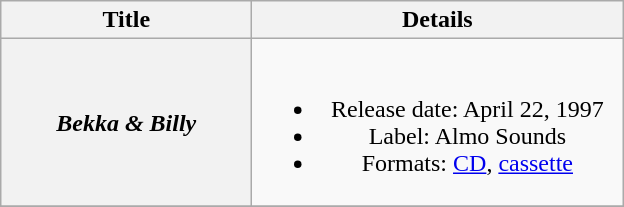<table class="wikitable plainrowheaders" style="text-align:center;">
<tr>
<th style="width:10em;">Title</th>
<th style="width:15em;">Details</th>
</tr>
<tr>
<th scope="row"><em>Bekka & Billy</em></th>
<td><br><ul><li>Release date: April 22, 1997</li><li>Label: Almo Sounds</li><li>Formats: <a href='#'>CD</a>, <a href='#'>cassette</a></li></ul></td>
</tr>
<tr>
</tr>
</table>
